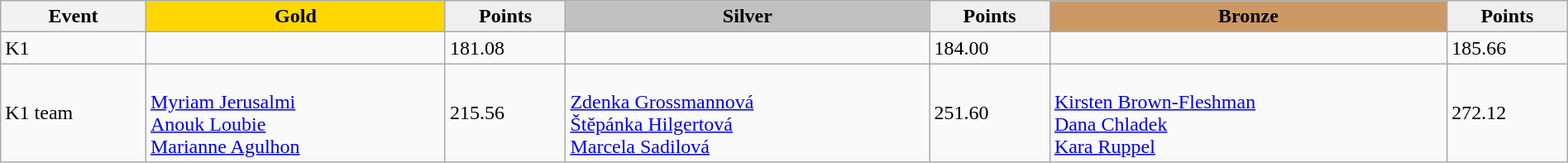<table class="wikitable" width=100%>
<tr>
<th>Event</th>
<td align=center bgcolor="gold"><strong>Gold</strong></td>
<td align=center bgcolor="EFEFEF"><strong>Points</strong></td>
<td align=center bgcolor="silver"><strong>Silver</strong></td>
<td align=center bgcolor="EFEFEF"><strong>Points</strong></td>
<td align=center bgcolor="CC9966"><strong>Bronze</strong></td>
<td align=center bgcolor="EFEFEF"><strong>Points</strong></td>
</tr>
<tr>
<td>K1</td>
<td></td>
<td>181.08</td>
<td></td>
<td>184.00</td>
<td></td>
<td>185.66</td>
</tr>
<tr>
<td>K1 team</td>
<td><br><a href='#'>Myriam Jerusalmi</a><br><a href='#'>Anouk Loubie</a><br><a href='#'>Marianne Agulhon</a></td>
<td>215.56</td>
<td><br><a href='#'>Zdenka Grossmannová</a><br><a href='#'>Štěpánka Hilgertová</a><br><a href='#'>Marcela Sadilová</a></td>
<td>251.60</td>
<td><br><a href='#'>Kirsten Brown-Fleshman</a><br><a href='#'>Dana Chladek</a><br><a href='#'>Kara Ruppel</a></td>
<td>272.12</td>
</tr>
</table>
